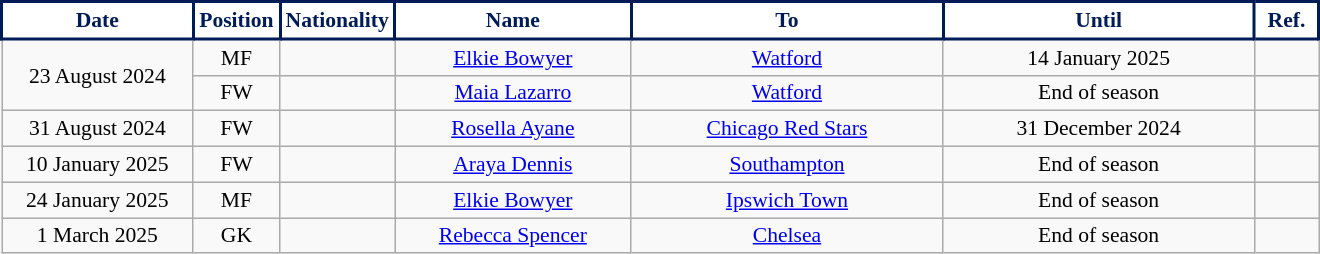<table class="wikitable" style="text-align:center; font-size:90%; ">
<tr>
<th style="background:#fff;color:#001C58;border:2px solid #001C58; width:120px;">Date</th>
<th style="background:#fff;color:#001C58;border:2px solid #001C58; width:50px;">Position</th>
<th style="background:#fff;color:#001C58;border:2px solid #001C58; width:50px;">Nationality</th>
<th style="background:#fff;color:#001C58;border:2px solid #001C58; width:150px;">Name</th>
<th style="background:#fff;color:#001C58;border:2px solid #001C58; width:200px;">To</th>
<th style="background:#fff;color:#001C58;border:2px solid #001C58; width:200px;">Until</th>
<th style="background:#fff;color:#001C58;border:2px solid #001C58; width:35px;">Ref.</th>
</tr>
<tr>
<td rowspan="2">23 August 2024</td>
<td>MF</td>
<td></td>
<td><a href='#'>Elkie Bowyer</a></td>
<td> <a href='#'>Watford</a></td>
<td>14 January 2025</td>
<td></td>
</tr>
<tr>
<td>FW</td>
<td></td>
<td><a href='#'>Maia Lazarro</a></td>
<td> <a href='#'>Watford</a></td>
<td>End of season</td>
<td></td>
</tr>
<tr>
<td>31 August 2024</td>
<td>FW</td>
<td></td>
<td><a href='#'>Rosella Ayane</a></td>
<td> <a href='#'>Chicago Red Stars</a></td>
<td>31 December 2024</td>
<td></td>
</tr>
<tr>
<td>10 January 2025</td>
<td>FW</td>
<td></td>
<td><a href='#'>Araya Dennis</a></td>
<td> <a href='#'>Southampton</a></td>
<td>End of season</td>
<td></td>
</tr>
<tr>
<td>24 January 2025</td>
<td>MF</td>
<td></td>
<td><a href='#'>Elkie Bowyer</a></td>
<td> <a href='#'>Ipswich Town</a></td>
<td>End of season</td>
<td></td>
</tr>
<tr>
<td>1 March 2025</td>
<td>GK</td>
<td></td>
<td><a href='#'>Rebecca Spencer</a></td>
<td> <a href='#'>Chelsea</a></td>
<td>End of season</td>
<td></td>
</tr>
</table>
